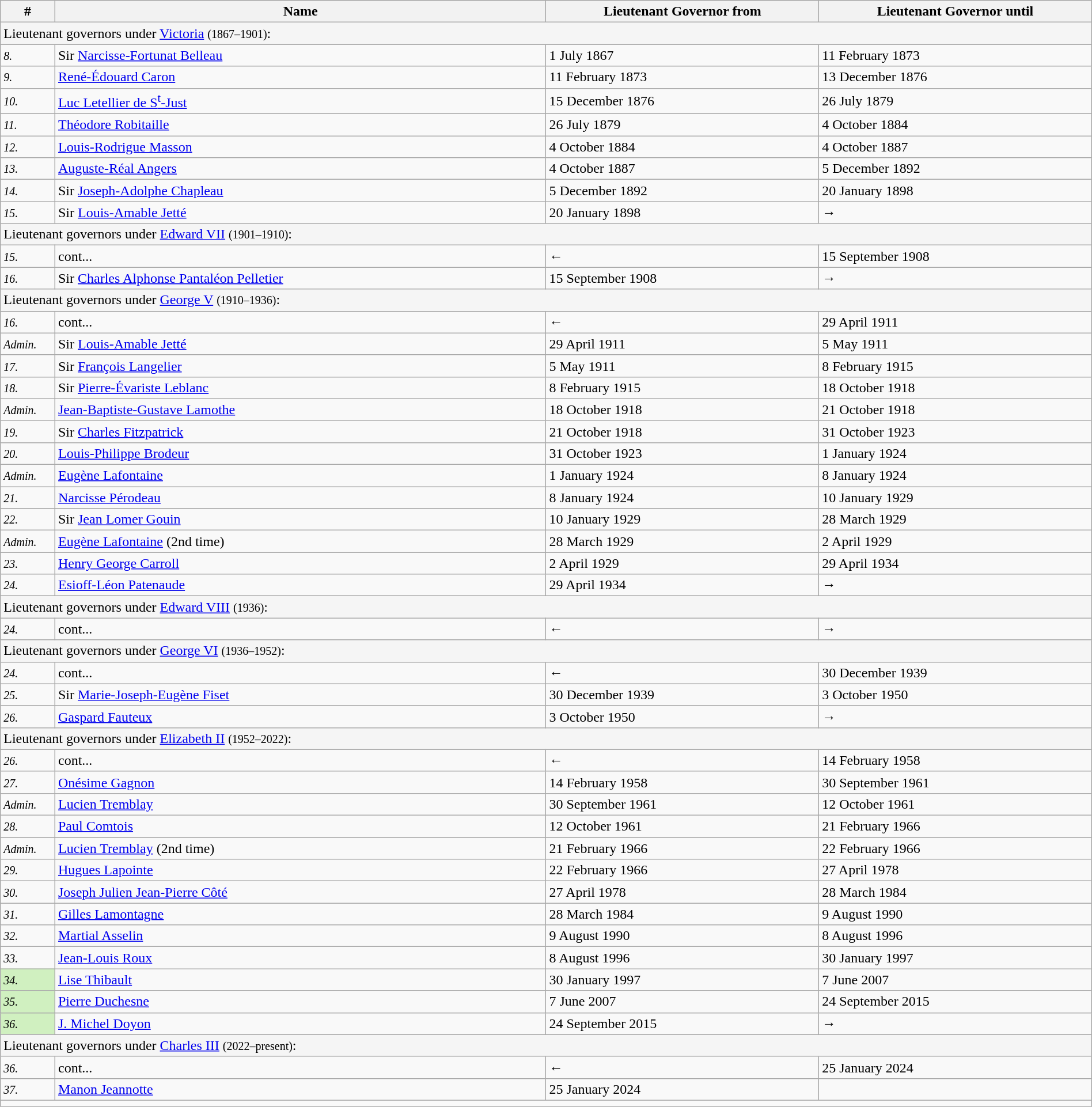<table class="wikitable" style="width:100%">
<tr>
<th width="5%">#</th>
<th width="45%">Name</th>
<th width="25%">Lieutenant Governor from</th>
<th width="25%">Lieutenant Governor until</th>
</tr>
<tr bgcolor="#F5F5F5">
<td colspan="5" align="left"><span>Lieutenant governors under <a href='#'>Victoria</a> <small>(1867–1901)</small>:</span></td>
</tr>
<tr>
<td><small><em>8.</em></small></td>
<td>Sir <a href='#'>Narcisse-Fortunat Belleau</a> </td>
<td>1 July 1867</td>
<td>11 February 1873</td>
</tr>
<tr>
<td><small><em>9.</em></small></td>
<td><a href='#'>René-Édouard Caron</a></td>
<td>11 February 1873</td>
<td>13 December 1876</td>
</tr>
<tr>
<td><small><em>10.</em></small></td>
<td><a href='#'>Luc Letellier de S<sup>t</sup>-Just</a> </td>
<td>15 December 1876</td>
<td>26 July 1879</td>
</tr>
<tr>
<td><small><em>11.</em></small></td>
<td><a href='#'>Théodore Robitaille</a> </td>
<td>26 July 1879</td>
<td>4 October 1884</td>
</tr>
<tr>
<td><small><em>12.</em></small></td>
<td><a href='#'>Louis-Rodrigue Masson</a> </td>
<td>4 October 1884</td>
<td>4 October 1887</td>
</tr>
<tr>
<td><small><em>13.</em></small></td>
<td><a href='#'>Auguste-Réal Angers</a> </td>
<td>4 October 1887</td>
<td>5 December 1892</td>
</tr>
<tr>
<td><small><em>14.</em></small></td>
<td>Sir <a href='#'>Joseph-Adolphe Chapleau</a> </td>
<td>5 December 1892</td>
<td>20 January 1898</td>
</tr>
<tr>
<td><small><em>15.</em></small></td>
<td>Sir <a href='#'>Louis-Amable Jetté</a> </td>
<td>20 January 1898</td>
<td>→</td>
</tr>
<tr bgcolor="#F5F5F5">
<td colspan="5" align="left"><span>Lieutenant governors under <a href='#'>Edward VII</a> <small>(1901–1910)</small>:</span></td>
</tr>
<tr>
<td><small><em>15.</em></small></td>
<td>cont...</td>
<td>←</td>
<td>15 September 1908</td>
</tr>
<tr>
<td><small><em>16.</em></small></td>
<td>Sir <a href='#'>Charles Alphonse Pantaléon Pelletier</a> </td>
<td>15 September 1908</td>
<td>→</td>
</tr>
<tr bgcolor="#F5F5F5">
<td colspan="5" align="left"><span>Lieutenant governors under <a href='#'>George V</a> <small>(1910–1936)</small>:</span></td>
</tr>
<tr>
<td><small><em>16.</em></small></td>
<td>cont...</td>
<td>←</td>
<td>29 April 1911</td>
</tr>
<tr>
<td><small> <em>Admin.</em></small></td>
<td>Sir <a href='#'>Louis-Amable Jetté</a> </td>
<td>29 April 1911</td>
<td>5 May 1911</td>
</tr>
<tr>
<td><small><em>17.</em></small></td>
<td>Sir <a href='#'>François Langelier</a> </td>
<td>5 May 1911</td>
<td>8 February 1915</td>
</tr>
<tr>
<td><small><em>18.</em></small></td>
<td>Sir <a href='#'>Pierre-Évariste Leblanc</a> </td>
<td>8 February 1915</td>
<td>18 October 1918</td>
</tr>
<tr>
<td><small> <em>Admin.</em></small></td>
<td><a href='#'>Jean-Baptiste-Gustave Lamothe</a></td>
<td>18 October 1918</td>
<td>21 October 1918</td>
</tr>
<tr>
<td><small><em>19.</em></small></td>
<td>Sir <a href='#'>Charles Fitzpatrick</a> </td>
<td>21 October 1918</td>
<td>31 October 1923</td>
</tr>
<tr>
<td><small><em>20.</em></small></td>
<td><a href='#'>Louis-Philippe Brodeur</a> </td>
<td>31 October 1923</td>
<td>1 January 1924</td>
</tr>
<tr>
<td><small> <em>Admin.</em></small></td>
<td><a href='#'>Eugène Lafontaine</a></td>
<td>1 January 1924</td>
<td>8 January 1924</td>
</tr>
<tr>
<td><small><em>21.</em></small></td>
<td><a href='#'>Narcisse Pérodeau</a> </td>
<td>8 January 1924</td>
<td>10 January 1929</td>
</tr>
<tr>
<td><small><em>22.</em></small></td>
<td>Sir <a href='#'>Jean Lomer Gouin</a> </td>
<td>10 January 1929</td>
<td>28 March 1929</td>
</tr>
<tr>
<td><small> <em>Admin.</em></small></td>
<td><a href='#'>Eugène Lafontaine</a> (2nd time)</td>
<td>28 March 1929</td>
<td>2 April 1929</td>
</tr>
<tr>
<td><small><em>23.</em></small></td>
<td><a href='#'>Henry George Carroll</a> </td>
<td>2 April 1929</td>
<td>29 April 1934</td>
</tr>
<tr>
<td><small><em>24.</em></small></td>
<td><a href='#'>Esioff-Léon Patenaude</a> </td>
<td>29 April 1934</td>
<td>→</td>
</tr>
<tr bgcolor="#F5F5F5">
<td colspan="5" align="left"><span>Lieutenant governors under <a href='#'>Edward VIII</a> <small>(1936)</small>:</span></td>
</tr>
<tr>
<td><small><em>24.</em></small></td>
<td>cont...</td>
<td>←</td>
<td>→</td>
</tr>
<tr bgcolor="#F5F5F5">
<td colspan="5" align="left"><span>Lieutenant governors under <a href='#'>George VI</a> <small>(1936–1952)</small>:</span></td>
</tr>
<tr>
<td><small><em>24.</em></small></td>
<td>cont...</td>
<td>←</td>
<td>30 December 1939</td>
</tr>
<tr>
<td><small><em>25.</em></small></td>
<td>Sir <a href='#'>Marie-Joseph-Eugène Fiset</a></td>
<td>30 December 1939</td>
<td>3 October 1950</td>
</tr>
<tr>
<td><small><em>26.</em></small></td>
<td><a href='#'>Gaspard Fauteux</a> </td>
<td>3 October 1950</td>
<td>→</td>
</tr>
<tr bgcolor="#F5F5F5">
<td colspan="5" align="left"><span>Lieutenant governors under <a href='#'>Elizabeth II</a> <small>(1952–2022)</small>:</span></td>
</tr>
<tr>
<td><small><em>26.</em></small></td>
<td>cont...</td>
<td>←</td>
<td>14 February 1958</td>
</tr>
<tr>
<td><small><em>27.</em></small></td>
<td> <a href='#'>Onésime Gagnon</a> </td>
<td>14 February 1958</td>
<td>30 September 1961</td>
</tr>
<tr>
<td><small> <em>Admin.</em></small></td>
<td><a href='#'>Lucien Tremblay</a></td>
<td>30 September 1961</td>
<td>12 October 1961</td>
</tr>
<tr>
<td><small><em>28.</em></small></td>
<td><a href='#'>Paul Comtois</a> </td>
<td>12 October 1961</td>
<td>21 February 1966</td>
</tr>
<tr>
<td><small> <em>Admin.</em></small></td>
<td><a href='#'>Lucien Tremblay</a> (2nd time)</td>
<td>21 February 1966</td>
<td>22 February 1966</td>
</tr>
<tr>
<td><small><em>29.</em></small></td>
<td><a href='#'>Hugues Lapointe</a> </td>
<td>22 February 1966</td>
<td>27 April 1978</td>
</tr>
<tr>
<td><small><em>30.</em></small></td>
<td><a href='#'>Joseph Julien Jean-Pierre Côté</a> </td>
<td>27 April 1978</td>
<td>28 March 1984</td>
</tr>
<tr>
<td><small><em>31.</em></small></td>
<td><a href='#'>Gilles Lamontagne</a> </td>
<td>28 March 1984</td>
<td>9 August 1990</td>
</tr>
<tr>
<td><small><em>32.</em></small></td>
<td><a href='#'>Martial Asselin</a> </td>
<td>9 August 1990</td>
<td>8 August 1996</td>
</tr>
<tr>
<td><small><em>33.</em></small></td>
<td><a href='#'>Jean-Louis Roux</a> </td>
<td>8 August 1996</td>
<td>30 January 1997</td>
</tr>
<tr>
<td bgcolor="#D0F0C0"><small><em>34.</em></small></td>
<td><a href='#'>Lise Thibault</a></td>
<td>30 January 1997</td>
<td>7 June 2007</td>
</tr>
<tr>
<td bgcolor="#D0F0C0"><small><em>35.</em></small></td>
<td><a href='#'>Pierre Duchesne</a></td>
<td>7 June 2007</td>
<td>24 September 2015</td>
</tr>
<tr>
<td bgcolor="#D0F0C0"><small><em>36.</em></small></td>
<td><a href='#'>J. Michel Doyon</a> </td>
<td>24 September 2015</td>
<td>→</td>
</tr>
<tr bgcolor="#F5F5F5">
<td colspan="5" align="left"><span>Lieutenant governors under <a href='#'>Charles III</a> <small>(2022–present)</small>:</span></td>
</tr>
<tr>
<td><small><em>36.</em></small></td>
<td>cont...</td>
<td>←</td>
<td>25 January 2024</td>
</tr>
<tr>
<td><small><em>37.</em></small></td>
<td><a href='#'>Manon Jeannotte</a></td>
<td>25 January 2024</td>
<td></td>
</tr>
<tr>
<td colspan="4"></td>
</tr>
</table>
